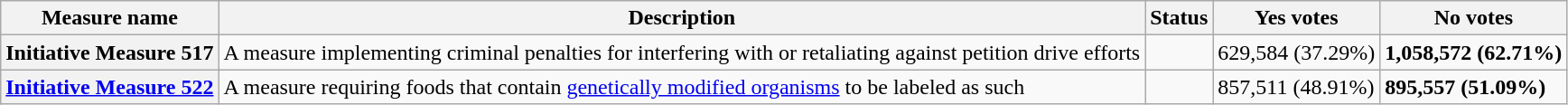<table class="wikitable sortable plainrowheaders">
<tr>
<th scope=col>Measure name</th>
<th scope=col class=unsortable>Description</th>
<th scope=col>Status</th>
<th scope=col>Yes votes</th>
<th scope=col>No votes</th>
</tr>
<tr>
<th scope=row>Initiative Measure 517</th>
<td>A measure implementing criminal penalties for interfering with or retaliating against petition drive efforts</td>
<td></td>
<td>629,584 (37.29%)</td>
<td><strong>1,058,572 (62.71%)</strong></td>
</tr>
<tr>
<th scope=row><a href='#'>Initiative Measure 522</a></th>
<td>A measure requiring foods that contain <a href='#'>genetically modified organisms</a> to be labeled as such</td>
<td></td>
<td>857,511 (48.91%)</td>
<td><strong>895,557 (51.09%)</strong></td>
</tr>
</table>
